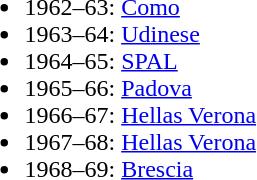<table>
<tr>
<td valign="top"><br><ul><li>1962–63: <a href='#'>Como</a></li><li>1963–64: <a href='#'>Udinese</a></li><li>1964–65: <a href='#'>SPAL</a></li><li>1965–66: <a href='#'>Padova</a></li><li>1966–67: <a href='#'>Hellas Verona</a></li><li>1967–68: <a href='#'>Hellas Verona</a></li><li>1968–69: <a href='#'>Brescia</a></li></ul></td>
</tr>
</table>
